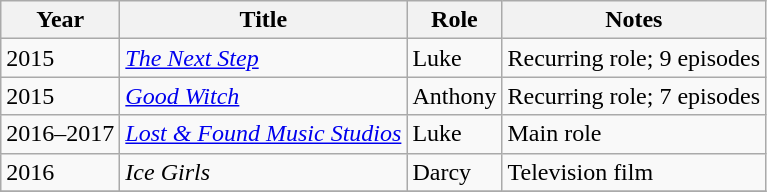<table class="wikitable sortable">
<tr>
<th>Year</th>
<th>Title</th>
<th>Role</th>
<th>Notes</th>
</tr>
<tr>
<td>2015</td>
<td><em><a href='#'>The Next Step</a></em></td>
<td>Luke</td>
<td>Recurring role; 9 episodes</td>
</tr>
<tr>
<td>2015</td>
<td><em><a href='#'>Good Witch</a></em></td>
<td>Anthony</td>
<td>Recurring role; 7 episodes</td>
</tr>
<tr>
<td>2016–2017</td>
<td><em><a href='#'>Lost & Found Music Studios</a></em></td>
<td>Luke</td>
<td>Main role</td>
</tr>
<tr>
<td>2016</td>
<td><em>Ice Girls</em></td>
<td>Darcy</td>
<td>Television film</td>
</tr>
<tr>
</tr>
</table>
